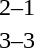<table style="text-align:center">
<tr>
<th width=225></th>
<th width=100></th>
<th width=200></th>
</tr>
<tr>
<td align=right></td>
<td>2–1</td>
<td align=left></td>
</tr>
<tr>
<td align=right></td>
<td>3–3</td>
<td align=left></td>
</tr>
</table>
